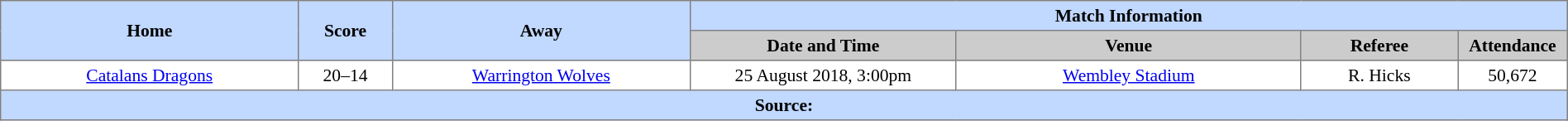<table border=1 style="border-collapse:collapse; font-size:90%; text-align:center;" cellpadding=3 cellspacing=0 width=100%>
<tr bgcolor=#C1D8FF>
<th rowspan=2 width=19%>Home</th>
<th rowspan=2 width=6%>Score</th>
<th rowspan=2 width=19%>Away</th>
<th colspan=4>Match Information</th>
</tr>
<tr bgcolor=#CCCCCC>
<th width=17%>Date and Time</th>
<th width=22%>Venue</th>
<th width=10%>Referee</th>
<th width=7%>Attendance</th>
</tr>
<tr>
<td> <a href='#'>Catalans Dragons</a></td>
<td>20–14</td>
<td> <a href='#'>Warrington Wolves</a></td>
<td>25 August 2018, 3:00pm</td>
<td><a href='#'>Wembley Stadium</a></td>
<td>R. Hicks</td>
<td>50,672</td>
</tr>
<tr style="background:#c1d8ff;">
<th colspan=10>Source:</th>
</tr>
</table>
